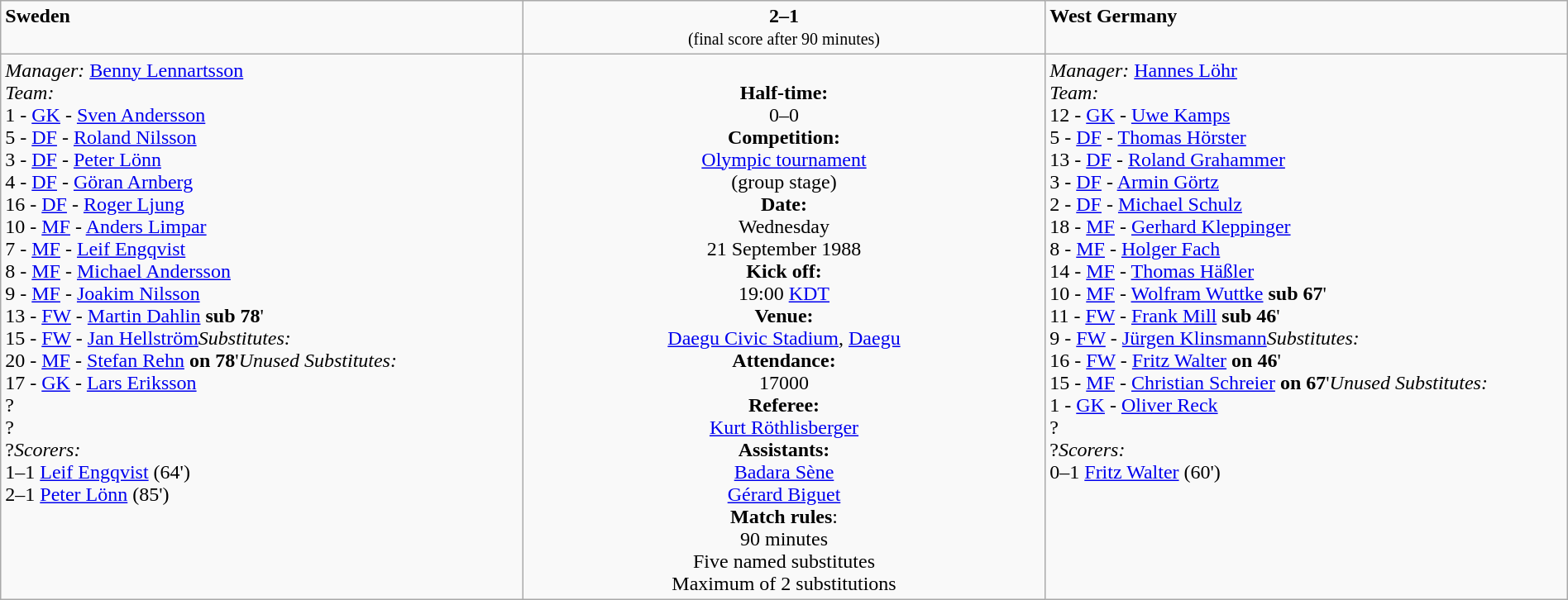<table border=0 class="wikitable" width=100%>
<tr>
<td width=33% valign=top><span> <strong>Sweden</strong></span></td>
<td width=33% valign=top align=center><span><strong>2–1</strong></span><br><small>(final score after 90 minutes)</small></td>
<td width=33% valign=top><span>  <strong>West Germany</strong></span></td>
</tr>
<tr>
<td valign=top><em>Manager:</em>  <a href='#'>Benny Lennartsson</a><br><em>Team:</em>
<br>1 - <a href='#'>GK</a> - <a href='#'>Sven Andersson</a>
<br>5 - <a href='#'>DF</a> - <a href='#'>Roland Nilsson</a>
<br>3 - <a href='#'>DF</a> - <a href='#'>Peter Lönn</a>
<br>4 - <a href='#'>DF</a> - <a href='#'>Göran Arnberg</a>
<br>16 - <a href='#'>DF</a> - <a href='#'>Roger Ljung</a>
<br>10 - <a href='#'>MF</a> - <a href='#'>Anders Limpar</a>
<br>7 - <a href='#'>MF</a> - <a href='#'>Leif Engqvist</a>
<br>8 - <a href='#'>MF</a> - <a href='#'>Michael Andersson</a>
<br>9 - <a href='#'>MF</a> - <a href='#'>Joakim Nilsson</a>
<br>13 - <a href='#'>FW</a> - <a href='#'>Martin Dahlin</a> <strong>sub 78</strong>' 
<br>15 - <a href='#'>FW</a> - <a href='#'>Jan Hellström</a><em>Substitutes:</em>
<br>20 - <a href='#'>MF</a> - <a href='#'>Stefan Rehn</a> <strong>on 78</strong>'<em>Unused Substitutes:</em>
<br>17 - <a href='#'>GK</a> - <a href='#'>Lars Eriksson</a>
<br>?
<br>?
<br>?<em>Scorers:</em>
<br>1–1 <a href='#'>Leif Engqvist</a> (64')
<br>2–1 <a href='#'>Peter Lönn</a> (85')</td>
<td valign=middle align=center><br><strong>Half-time:</strong><br>0–0<br><strong>Competition:</strong><br><a href='#'>Olympic tournament</a><br> (group stage)<br><strong>Date:</strong><br>Wednesday<br>21 September 1988<br><strong>Kick off:</strong><br>19:00 <a href='#'>KDT</a><br><strong>Venue:</strong><br><a href='#'>Daegu Civic Stadium</a>, <a href='#'>Daegu</a><br><strong>Attendance:</strong><br> 17000<br><strong>Referee:</strong><br><a href='#'>Kurt Röthlisberger</a> <br><strong>Assistants:</strong><br><a href='#'>Badara Sène</a> <br><a href='#'>Gérard Biguet</a> <br><strong>Match rules</strong>:<br>90 minutes<br>Five named substitutes<br>Maximum of 2 substitutions
</td>
<td valign=top><em>Manager:</em>  <a href='#'>Hannes Löhr</a><br><em>Team:</em>
<br>12 - <a href='#'>GK</a> - <a href='#'>Uwe Kamps</a>
<br>5 - <a href='#'>DF</a> - <a href='#'>Thomas Hörster</a>
<br>13 - <a href='#'>DF</a> - <a href='#'>Roland Grahammer</a>
<br>3 - <a href='#'>DF</a> - <a href='#'>Armin Görtz</a>
<br>2 - <a href='#'>DF</a> - <a href='#'>Michael Schulz</a>
<br>18 - <a href='#'>MF</a> - <a href='#'>Gerhard Kleppinger</a>
<br>8 - <a href='#'>MF</a> - <a href='#'>Holger Fach</a>
<br>14 - <a href='#'>MF</a> - <a href='#'>Thomas Häßler</a>
<br>10 - <a href='#'>MF</a> - <a href='#'>Wolfram Wuttke</a> <strong>sub 67</strong>'
<br>11 - <a href='#'>FW</a> - <a href='#'>Frank Mill</a> <strong>sub 46</strong>' 
<br>9 - <a href='#'>FW</a> - <a href='#'>Jürgen Klinsmann</a><em>Substitutes:</em>
<br>16 - <a href='#'>FW</a> - <a href='#'>Fritz Walter</a> <strong>on 46</strong>'
<br>15 - <a href='#'>MF</a> - <a href='#'>Christian Schreier</a> <strong>on 67</strong>'<em>Unused Substitutes:</em>
<br>1 - <a href='#'>GK</a> - <a href='#'>Oliver Reck</a>
<br>?
<br>?<em>Scorers:</em>
<br>0–1 <a href='#'>Fritz Walter</a> (60')</td>
</tr>
</table>
